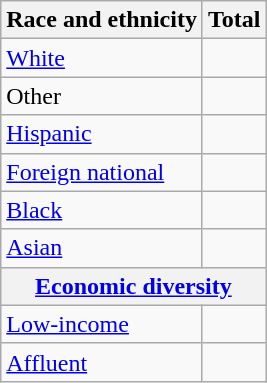<table class="wikitable floatright sortable collapsible"; text-align:right; font-size:80%;">
<tr>
<th>Race and ethnicity</th>
<th colspan="2" data-sort-type=number>Total</th>
</tr>
<tr>
<td><a href='#'>White</a></td>
<td align=right></td>
</tr>
<tr>
<td>Other</td>
<td align=right></td>
</tr>
<tr>
<td><a href='#'>Hispanic</a></td>
<td align=right></td>
</tr>
<tr>
<td><a href='#'>Foreign national</a></td>
<td align=right></td>
</tr>
<tr>
<td><a href='#'>Black</a></td>
<td align=right></td>
</tr>
<tr>
<td><a href='#'>Asian</a></td>
<td align=right></td>
</tr>
<tr>
<th colspan="4" data-sort-type=number><a href='#'>Economic diversity</a></th>
</tr>
<tr>
<td><a href='#'>Low-income</a></td>
<td align=right></td>
</tr>
<tr>
<td><a href='#'>Affluent</a></td>
<td align=right></td>
</tr>
</table>
